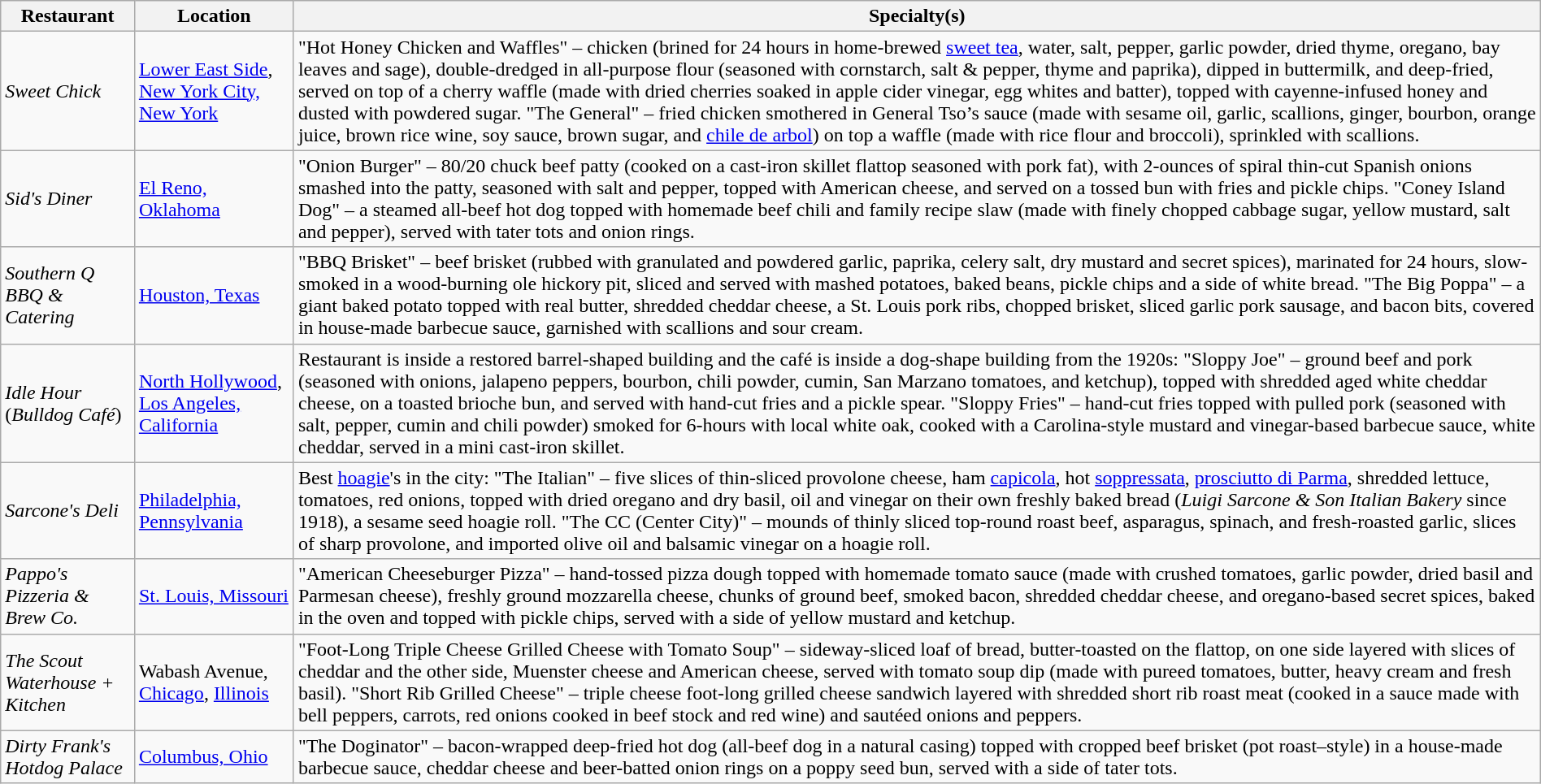<table class="wikitable" style="width:100%;">
<tr>
<th>Restaurant</th>
<th>Location</th>
<th>Specialty(s)</th>
</tr>
<tr>
<td><em>Sweet Chick</em></td>
<td><a href='#'>Lower East Side</a>, <a href='#'>New York City, New York</a></td>
<td>"Hot Honey Chicken and Waffles" – chicken (brined for 24 hours in home-brewed <a href='#'>sweet tea</a>, water, salt, pepper, garlic powder, dried thyme, oregano, bay leaves and sage), double-dredged in all-purpose flour (seasoned with cornstarch, salt & pepper, thyme and paprika), dipped in buttermilk, and deep-fried, served on top of a cherry waffle (made with dried cherries soaked in apple cider vinegar, egg whites and batter), topped with cayenne-infused honey and dusted with powdered sugar. "The General" – fried chicken smothered in General Tso’s sauce (made with sesame oil, garlic, scallions, ginger, bourbon, orange juice, brown rice wine, soy sauce, brown sugar, and <a href='#'>chile de arbol</a>) on top a waffle (made with rice flour and broccoli), sprinkled with scallions.</td>
</tr>
<tr>
<td><em>Sid's Diner</em></td>
<td><a href='#'>El Reno, Oklahoma</a></td>
<td>"Onion Burger" – 80/20 chuck beef patty (cooked on a cast-iron skillet flattop seasoned with pork fat), with 2-ounces of spiral thin-cut Spanish onions smashed into the patty, seasoned with salt and pepper, topped with American cheese, and served on a tossed bun with fries and pickle chips. "Coney Island Dog" – a steamed all-beef hot dog topped with homemade beef chili and family recipe slaw (made with finely chopped cabbage sugar, yellow mustard, salt and pepper), served with tater tots and onion rings.</td>
</tr>
<tr>
<td><em>Southern Q BBQ & Catering</em></td>
<td><a href='#'>Houston, Texas</a></td>
<td>"BBQ Brisket" – beef brisket (rubbed with granulated and powdered garlic, paprika, celery salt, dry mustard and secret spices), marinated for 24 hours, slow-smoked in a wood-burning ole hickory pit, sliced and served with mashed potatoes, baked beans, pickle chips and a side of white bread. "The Big Poppa" – a giant baked potato topped with real butter, shredded cheddar cheese, a St. Louis pork ribs, chopped brisket, sliced garlic pork sausage, and bacon bits, covered in house-made barbecue sauce, garnished with scallions and sour cream.</td>
</tr>
<tr>
<td><em>Idle Hour</em> (<em>Bulldog Café</em>)</td>
<td><a href='#'>North Hollywood</a>, <a href='#'>Los Angeles, California</a></td>
<td>Restaurant is inside a restored barrel-shaped building and the café is inside a dog-shape building from the 1920s: "Sloppy Joe" – ground beef and pork (seasoned with onions, jalapeno peppers, bourbon, chili powder, cumin, San Marzano tomatoes, and ketchup), topped with shredded aged white cheddar cheese, on a toasted brioche bun, and served with hand-cut fries and a pickle spear. "Sloppy Fries" – hand-cut fries topped with pulled pork (seasoned with salt, pepper, cumin and chili powder) smoked for 6-hours with local white oak, cooked with a Carolina-style mustard and vinegar-based barbecue sauce, white cheddar, served in a mini cast-iron skillet.</td>
</tr>
<tr>
<td><em>Sarcone's Deli</em></td>
<td><a href='#'>Philadelphia, Pennsylvania</a></td>
<td>Best <a href='#'>hoagie</a>'s in the city: "The Italian" – five slices of thin-sliced provolone cheese, ham <a href='#'>capicola</a>, hot <a href='#'>soppressata</a>, <a href='#'>prosciutto di Parma</a>, shredded lettuce, tomatoes, red onions, topped with dried oregano and dry basil, oil and vinegar on their own freshly baked bread (<em>Luigi Sarcone & Son Italian Bakery</em> since 1918), a sesame seed hoagie roll. "The CC (Center City)" – mounds of thinly sliced top-round roast beef, asparagus, spinach, and fresh-roasted garlic, slices of sharp provolone, and imported olive oil and balsamic vinegar on a hoagie roll.</td>
</tr>
<tr>
<td><em>Pappo's Pizzeria & Brew Co.</em></td>
<td><a href='#'>St. Louis, Missouri</a></td>
<td>"American Cheeseburger Pizza" – hand-tossed pizza dough topped with homemade tomato sauce (made with crushed tomatoes, garlic powder, dried basil and Parmesan cheese), freshly ground mozzarella cheese, chunks of ground beef, smoked bacon, shredded cheddar cheese, and oregano-based secret spices, baked in the oven and topped with pickle chips, served with a side of yellow mustard and ketchup.</td>
</tr>
<tr>
<td><em>The Scout Waterhouse + Kitchen</em></td>
<td>Wabash Avenue, <a href='#'>Chicago</a>, <a href='#'>Illinois</a></td>
<td>"Foot-Long Triple Cheese Grilled Cheese with Tomato Soup" – sideway-sliced loaf of bread, butter-toasted on the flattop, on one side layered with slices of cheddar and the other side, Muenster cheese and American cheese, served with tomato soup dip (made with pureed tomatoes, butter, heavy cream and fresh basil). "Short Rib Grilled Cheese" – triple cheese foot-long grilled cheese sandwich layered with shredded short rib roast meat (cooked in a sauce made with bell peppers, carrots, red onions cooked in beef stock and red wine) and sautéed onions and peppers.</td>
</tr>
<tr>
<td><em>Dirty Frank's Hotdog Palace</em></td>
<td><a href='#'>Columbus, Ohio</a></td>
<td>"The Doginator" – bacon-wrapped deep-fried hot dog (all-beef dog in a natural casing) topped with cropped beef brisket (pot roast–style) in a house-made barbecue sauce, cheddar cheese and beer-batted onion rings on a poppy seed bun, served with a side of tater tots.</td>
</tr>
</table>
